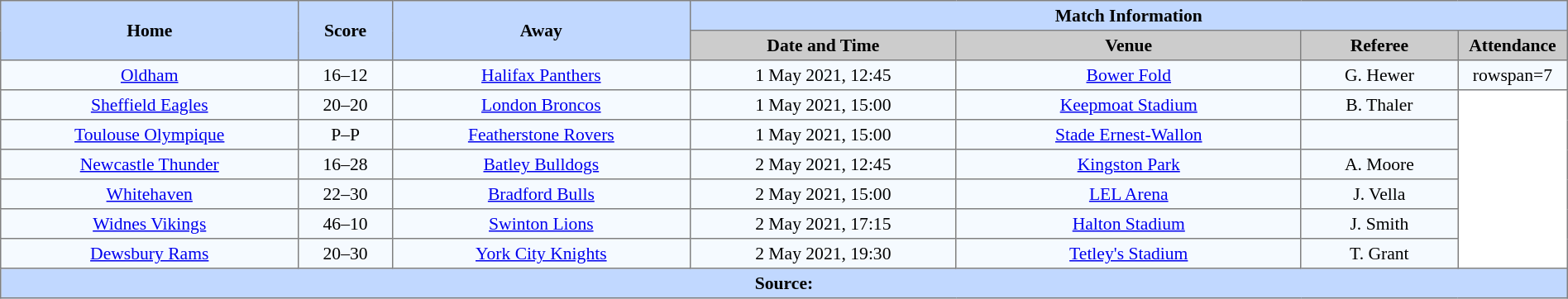<table border=1 style="border-collapse:collapse; font-size:90%; text-align:center;" cellpadding=3 cellspacing=0 width=100%>
<tr style="background:#c1d8ff;">
<th scope="col" rowspan=2 width=19%>Home</th>
<th scope="col" rowspan=2 width=6%>Score</th>
<th scope="col" rowspan=2 width=19%>Away</th>
<th colspan=6>Match Information</th>
</tr>
<tr style="background:#cccccc;">
<th scope="col" width=17%>Date and Time</th>
<th scope="col" width=22%>Venue</th>
<th scope="col" width=10%>Referee</th>
<th scope="col" width=7%>Attendance</th>
</tr>
<tr style="background:#f5faff;">
<td> <a href='#'>Oldham</a></td>
<td>16–12</td>
<td> <a href='#'>Halifax Panthers</a></td>
<td>1 May 2021, 12:45</td>
<td><a href='#'>Bower Fold</a></td>
<td>G. Hewer</td>
<td>rowspan=7 </td>
</tr>
<tr style="background:#f5faff;">
<td> <a href='#'>Sheffield Eagles</a></td>
<td>20–20</td>
<td> <a href='#'>London Broncos</a></td>
<td>1 May 2021, 15:00</td>
<td><a href='#'>Keepmoat Stadium</a></td>
<td>B. Thaler</td>
</tr>
<tr style="background:#f5faff;">
<td> <a href='#'>Toulouse Olympique</a></td>
<td>P–P</td>
<td> <a href='#'>Featherstone Rovers</a></td>
<td>1 May 2021, 15:00</td>
<td><a href='#'>Stade Ernest-Wallon</a></td>
<td></td>
</tr>
<tr style="background:#f5faff;">
<td> <a href='#'>Newcastle Thunder</a></td>
<td>16–28</td>
<td> <a href='#'>Batley Bulldogs</a></td>
<td>2 May 2021, 12:45</td>
<td><a href='#'>Kingston Park</a></td>
<td>A. Moore</td>
</tr>
<tr style="background:#f5faff;">
<td> <a href='#'>Whitehaven</a></td>
<td>22–30</td>
<td> <a href='#'>Bradford Bulls</a></td>
<td>2 May 2021, 15:00</td>
<td><a href='#'>LEL Arena</a></td>
<td>J. Vella</td>
</tr>
<tr style="background:#f5faff;">
<td> <a href='#'>Widnes Vikings</a></td>
<td>46–10</td>
<td> <a href='#'>Swinton Lions</a></td>
<td>2 May 2021, 17:15</td>
<td><a href='#'>Halton Stadium</a></td>
<td>J. Smith</td>
</tr>
<tr style="background:#f5faff;">
<td> <a href='#'>Dewsbury Rams</a></td>
<td>20–30</td>
<td> <a href='#'>York City Knights</a></td>
<td>2 May 2021, 19:30</td>
<td><a href='#'>Tetley's Stadium</a></td>
<td>T. Grant</td>
</tr>
<tr style="background:#c1d8ff;">
<th colspan=7>Source:</th>
</tr>
</table>
